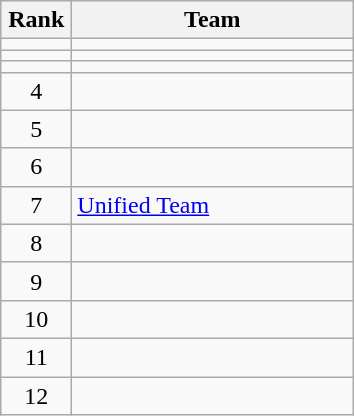<table class="wikitable" style="text-align:center;">
<tr>
<th width=40>Rank</th>
<th width=180>Team</th>
</tr>
<tr>
<td></td>
<td style="text-align:left;"></td>
</tr>
<tr>
<td></td>
<td style="text-align:left;"></td>
</tr>
<tr>
<td></td>
<td style="text-align:left;"></td>
</tr>
<tr>
<td>4</td>
<td style="text-align:left;"></td>
</tr>
<tr>
<td>5</td>
<td style="text-align:left;"></td>
</tr>
<tr>
<td>6</td>
<td style="text-align:left;"></td>
</tr>
<tr>
<td>7</td>
<td style="text-align:left;"> <a href='#'>Unified Team</a></td>
</tr>
<tr>
<td>8</td>
<td style="text-align:left;"></td>
</tr>
<tr>
<td>9</td>
<td style="text-align:left;"></td>
</tr>
<tr>
<td>10</td>
<td style="text-align:left;"></td>
</tr>
<tr>
<td>11</td>
<td style="text-align:left;"></td>
</tr>
<tr>
<td>12</td>
<td style="text-align:left;"></td>
</tr>
</table>
